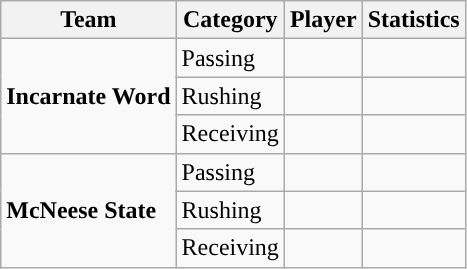<table class="wikitable" style="float: left;">
<tr>
<th>Team</th>
<th>Category</th>
<th>Player</th>
<th>Statistics</th>
</tr>
<tr>
<td rowspan=3><strong>Incarnate Word</strong></td>
<td>Passing</td>
<td> </td>
<td> </td>
</tr>
<tr>
<td>Rushing</td>
<td> </td>
<td> </td>
</tr>
<tr>
<td>Receiving</td>
<td> </td>
<td> </td>
</tr>
<tr>
<td rowspan=3><strong>McNeese State</strong></td>
<td>Passing</td>
<td> </td>
<td> </td>
</tr>
<tr>
<td>Rushing</td>
<td> </td>
<td> </td>
</tr>
<tr>
<td>Receiving</td>
<td> </td>
<td> </td>
</tr>
</table>
